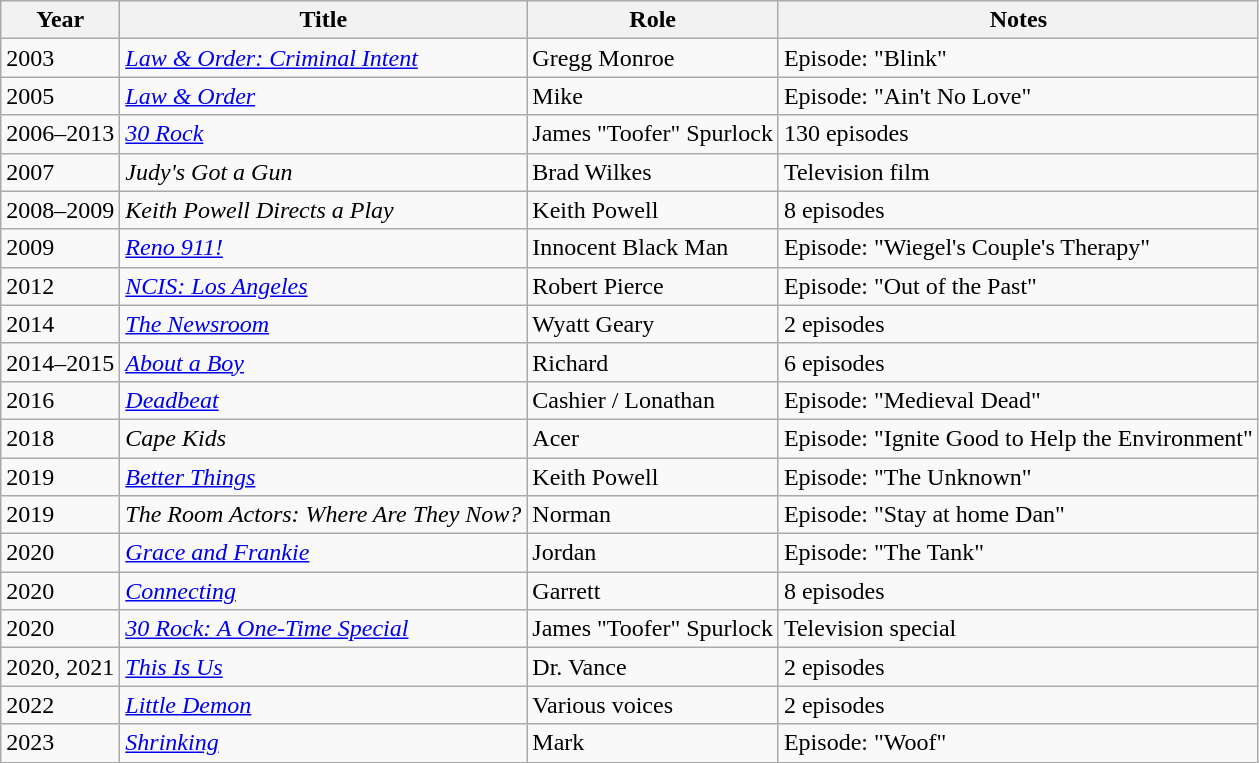<table class="wikitable sortable">
<tr>
<th>Year</th>
<th>Title</th>
<th>Role</th>
<th>Notes</th>
</tr>
<tr>
<td>2003</td>
<td><em><a href='#'>Law & Order: Criminal Intent</a></em></td>
<td>Gregg Monroe</td>
<td>Episode: "Blink"</td>
</tr>
<tr>
<td>2005</td>
<td><em><a href='#'>Law & Order</a></em></td>
<td>Mike</td>
<td>Episode: "Ain't No Love"</td>
</tr>
<tr>
<td>2006–2013</td>
<td><em><a href='#'>30 Rock</a></em></td>
<td>James "Toofer" Spurlock</td>
<td>130 episodes</td>
</tr>
<tr>
<td>2007</td>
<td><em>Judy's Got a Gun</em></td>
<td>Brad Wilkes</td>
<td>Television film</td>
</tr>
<tr>
<td>2008–2009</td>
<td><em>Keith Powell Directs a Play</em></td>
<td>Keith Powell</td>
<td>8 episodes</td>
</tr>
<tr>
<td>2009</td>
<td><em><a href='#'>Reno 911!</a></em></td>
<td>Innocent Black Man</td>
<td>Episode: "Wiegel's Couple's Therapy"</td>
</tr>
<tr>
<td>2012</td>
<td><em><a href='#'>NCIS: Los Angeles</a></em></td>
<td>Robert Pierce</td>
<td>Episode: "Out of the Past"</td>
</tr>
<tr>
<td>2014</td>
<td><a href='#'><em>The Newsroom</em></a></td>
<td>Wyatt Geary</td>
<td>2 episodes</td>
</tr>
<tr>
<td>2014–2015</td>
<td><a href='#'><em>About a Boy</em></a></td>
<td>Richard</td>
<td>6 episodes</td>
</tr>
<tr>
<td>2016</td>
<td><a href='#'><em>Deadbeat</em></a></td>
<td>Cashier / Lonathan</td>
<td>Episode: "Medieval Dead"</td>
</tr>
<tr>
<td>2018</td>
<td><em>Cape Kids</em></td>
<td>Acer</td>
<td>Episode: "Ignite Good to Help the Environment"</td>
</tr>
<tr>
<td>2019</td>
<td><a href='#'><em>Better Things</em></a></td>
<td>Keith Powell</td>
<td>Episode: "The Unknown"</td>
</tr>
<tr>
<td>2019</td>
<td><em>The Room Actors: Where Are They Now?</em></td>
<td>Norman</td>
<td>Episode: "Stay at home Dan"</td>
</tr>
<tr>
<td>2020</td>
<td><em><a href='#'>Grace and Frankie</a></em></td>
<td>Jordan</td>
<td>Episode: "The Tank"</td>
</tr>
<tr>
<td>2020</td>
<td><em><a href='#'>Connecting</a></em></td>
<td>Garrett</td>
<td>8 episodes</td>
</tr>
<tr>
<td>2020</td>
<td><em><a href='#'>30 Rock: A One-Time Special</a></em></td>
<td>James "Toofer" Spurlock</td>
<td>Television special</td>
</tr>
<tr>
<td>2020, 2021</td>
<td><em><a href='#'>This Is Us</a></em></td>
<td>Dr. Vance</td>
<td>2 episodes</td>
</tr>
<tr>
<td>2022</td>
<td><a href='#'><em>Little Demon</em></a></td>
<td>Various voices</td>
<td>2 episodes</td>
</tr>
<tr>
<td>2023</td>
<td><a href='#'><em>Shrinking</em></a></td>
<td>Mark</td>
<td>Episode: "Woof"</td>
</tr>
</table>
